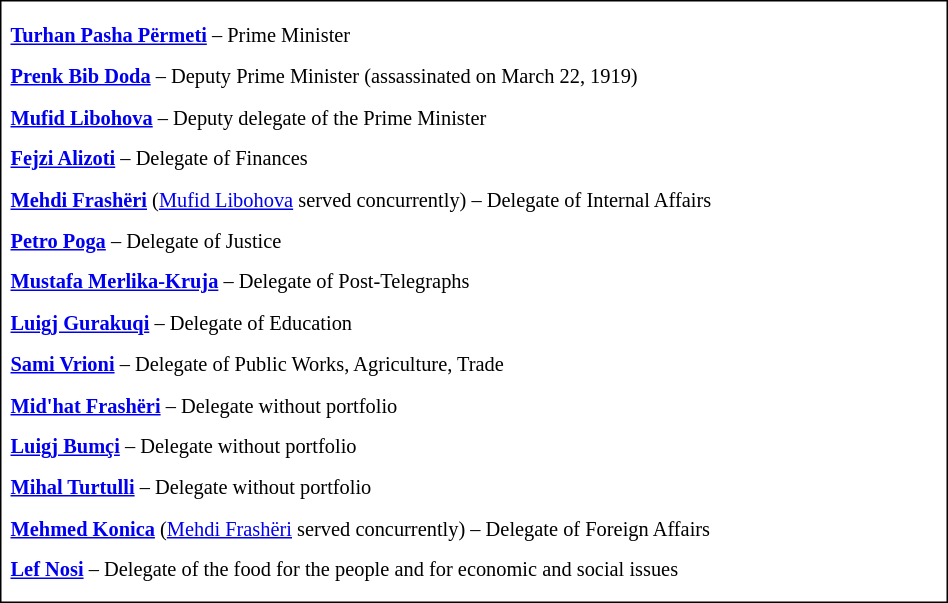<table cellpadding="1" cellspacing="5" style="border:1px solid #000000; font-size:85%; line-height: 1.5em;" width=50%>
<tr>
<td align="center"></td>
</tr>
<tr>
<td><strong><a href='#'>Turhan Pasha Përmeti</a></strong> – Prime Minister</td>
</tr>
<tr>
<td><strong><a href='#'>Prenk Bib Doda</a></strong> – Deputy Prime Minister (assassinated on March 22, 1919)</td>
</tr>
<tr>
<td><strong><a href='#'>Mufid Libohova</a></strong> – Deputy delegate of the Prime Minister</td>
</tr>
<tr>
<td><strong><a href='#'>Fejzi Alizoti</a></strong> – Delegate of Finances</td>
</tr>
<tr>
<td><strong><a href='#'>Mehdi Frashëri</a></strong> (<a href='#'>Mufid Libohova</a> served concurrently) – Delegate of Internal Affairs</td>
</tr>
<tr>
<td><strong><a href='#'>Petro Poga</a></strong> – Delegate of Justice</td>
</tr>
<tr>
<td><strong><a href='#'>Mustafa Merlika-Kruja</a></strong> – Delegate of Post-Telegraphs</td>
</tr>
<tr>
<td><strong><a href='#'>Luigj Gurakuqi</a></strong> – Delegate of Education</td>
</tr>
<tr>
<td><strong><a href='#'>Sami Vrioni</a></strong> – Delegate of Public Works, Agriculture, Trade</td>
</tr>
<tr>
<td><strong><a href='#'>Mid'hat Frashëri</a></strong> – Delegate without portfolio</td>
</tr>
<tr>
<td><strong><a href='#'>Luigj Bumçi</a></strong> – Delegate without portfolio</td>
</tr>
<tr>
<td><strong><a href='#'>Mihal Turtulli</a></strong> – Delegate without portfolio</td>
</tr>
<tr>
<td><strong><a href='#'>Mehmed Konica</a></strong> (<a href='#'>Mehdi Frashëri</a> served concurrently) – Delegate of Foreign Affairs</td>
</tr>
<tr>
<td><strong><a href='#'>Lef Nosi</a></strong> – Delegate of the food for the people and for economic and social issues</td>
</tr>
<tr>
</tr>
</table>
